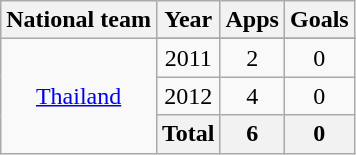<table class="wikitable" style="text-align:center">
<tr>
<th>National team</th>
<th>Year</th>
<th>Apps</th>
<th>Goals</th>
</tr>
<tr>
<td rowspan="4" valign="center"><a href='#'>Thailand</a></td>
</tr>
<tr>
<td>2011</td>
<td>2</td>
<td>0</td>
</tr>
<tr>
<td>2012</td>
<td>4</td>
<td>0</td>
</tr>
<tr>
<th>Total</th>
<th>6</th>
<th>0</th>
</tr>
</table>
